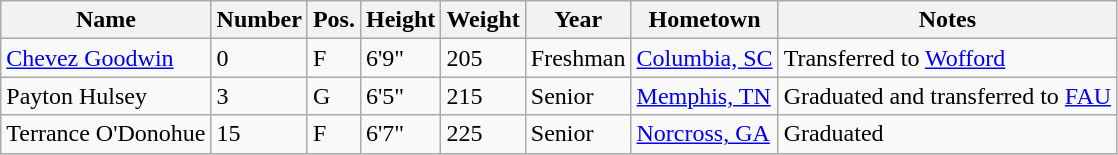<table class="wikitable sortable" border="1">
<tr>
<th>Name</th>
<th>Number</th>
<th>Pos.</th>
<th>Height</th>
<th>Weight</th>
<th>Year</th>
<th>Hometown</th>
<th class="unsortable">Notes</th>
</tr>
<tr>
<td><a href='#'>Chevez Goodwin</a></td>
<td>0</td>
<td>F</td>
<td>6'9"</td>
<td>205</td>
<td>Freshman</td>
<td><a href='#'>Columbia, SC</a></td>
<td>Transferred to <a href='#'>Wofford</a></td>
</tr>
<tr>
<td>Payton Hulsey</td>
<td>3</td>
<td>G</td>
<td>6'5"</td>
<td>215</td>
<td>Senior</td>
<td><a href='#'>Memphis, TN</a></td>
<td>Graduated and transferred to <a href='#'>FAU</a></td>
</tr>
<tr>
<td>Terrance O'Donohue</td>
<td>15</td>
<td>F</td>
<td>6'7"</td>
<td>225</td>
<td>Senior</td>
<td><a href='#'>Norcross, GA</a></td>
<td>Graduated</td>
</tr>
</table>
